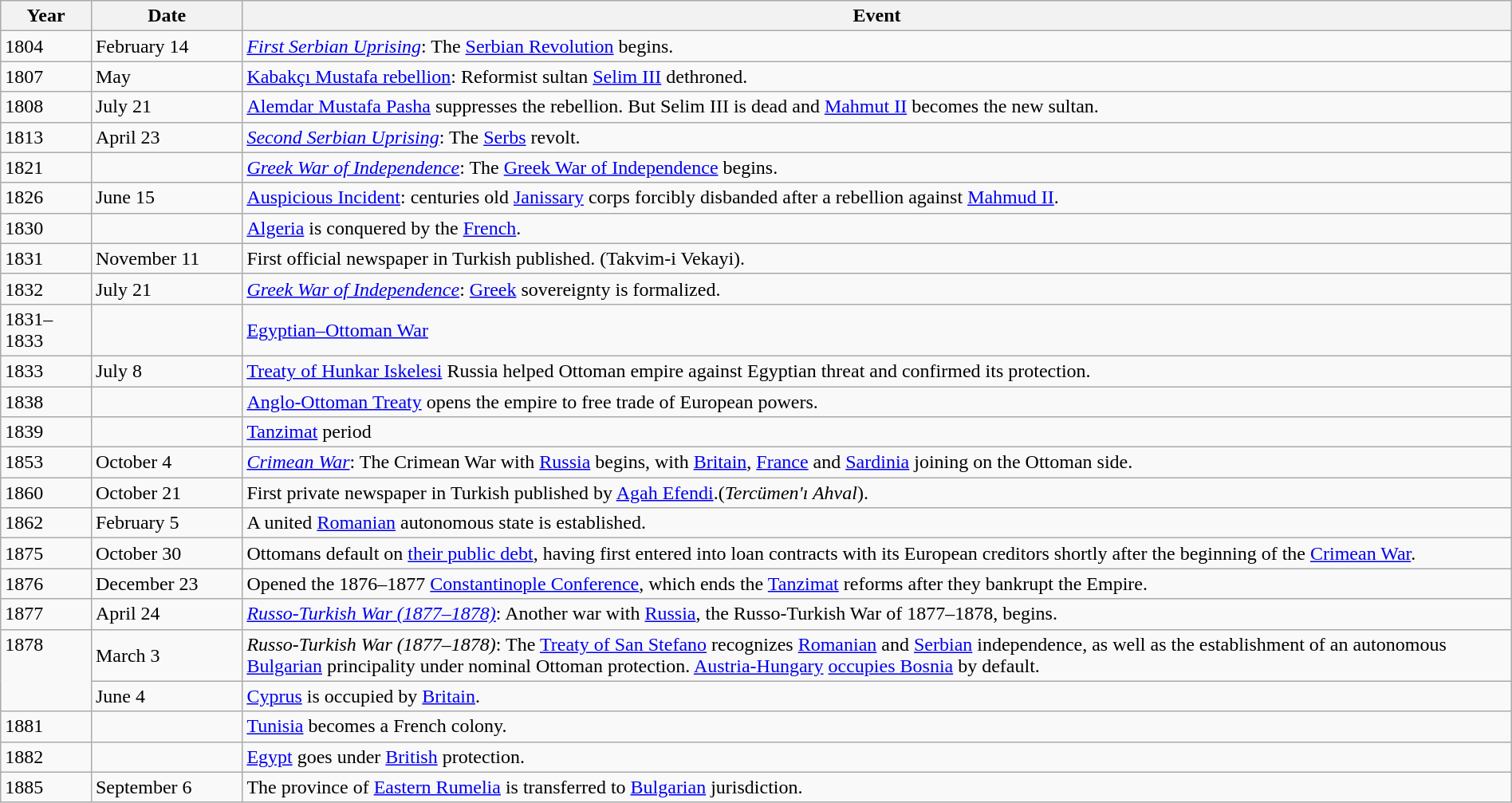<table class="wikitable" width="100%">
<tr>
<th style="width:6%">Year</th>
<th style="width:10%">Date</th>
<th>Event</th>
</tr>
<tr>
<td>1804</td>
<td>February 14</td>
<td><em><a href='#'>First Serbian Uprising</a></em>: The <a href='#'>Serbian Revolution</a> begins.</td>
</tr>
<tr>
<td>1807</td>
<td>May</td>
<td><a href='#'>Kabakçı Mustafa rebellion</a>: Reformist sultan <a href='#'>Selim III</a> dethroned.</td>
</tr>
<tr>
<td>1808</td>
<td>July 21</td>
<td><a href='#'>Alemdar Mustafa Pasha</a> suppresses the rebellion. But Selim III is dead and <a href='#'>Mahmut II</a> becomes the new sultan.</td>
</tr>
<tr>
<td>1813</td>
<td>April 23</td>
<td><em><a href='#'>Second Serbian Uprising</a></em>: The <a href='#'>Serbs</a> revolt.</td>
</tr>
<tr>
<td>1821</td>
<td></td>
<td><em><a href='#'>Greek War of Independence</a></em>: The <a href='#'>Greek War of Independence</a> begins.</td>
</tr>
<tr>
<td>1826</td>
<td>June 15</td>
<td><a href='#'>Auspicious Incident</a>: centuries old <a href='#'>Janissary</a> corps forcibly disbanded after a rebellion against <a href='#'>Mahmud II</a>.</td>
</tr>
<tr>
<td>1830</td>
<td></td>
<td><a href='#'>Algeria</a> is conquered by the <a href='#'>French</a>.</td>
</tr>
<tr>
<td>1831</td>
<td>November 11</td>
<td>First official newspaper in Turkish published. (Takvim-i Vekayi).</td>
</tr>
<tr>
<td>1832</td>
<td>July 21</td>
<td><em><a href='#'>Greek War of Independence</a></em>: <a href='#'>Greek</a> sovereignty is formalized.</td>
</tr>
<tr>
<td>1831–1833</td>
<td></td>
<td><a href='#'>Egyptian–Ottoman War</a></td>
</tr>
<tr>
<td>1833</td>
<td>July 8</td>
<td><a href='#'>Treaty of Hunkar Iskelesi</a> Russia helped Ottoman empire against Egyptian threat and confirmed its protection.</td>
</tr>
<tr>
<td>1838</td>
<td></td>
<td><a href='#'>Anglo-Ottoman Treaty</a> opens the empire to free trade of European powers.</td>
</tr>
<tr>
<td>1839</td>
<td></td>
<td><a href='#'>Tanzimat</a> period</td>
</tr>
<tr>
<td>1853</td>
<td>October 4</td>
<td><em><a href='#'>Crimean War</a></em>: The Crimean War with <a href='#'>Russia</a> begins, with <a href='#'>Britain</a>, <a href='#'>France</a> and <a href='#'>Sardinia</a> joining on the Ottoman side.</td>
</tr>
<tr>
<td>1860</td>
<td>October 21</td>
<td>First private newspaper in Turkish published by <a href='#'>Agah Efendi</a>.(<em>Tercümen'ı Ahval</em>).</td>
</tr>
<tr>
<td>1862</td>
<td>February 5</td>
<td>A united <a href='#'>Romanian</a> autonomous state is established.</td>
</tr>
<tr>
<td>1875</td>
<td>October 30</td>
<td>Ottomans default on <a href='#'>their public debt</a>, having first entered into loan contracts with its European creditors shortly after the beginning of the <a href='#'>Crimean War</a>.</td>
</tr>
<tr>
<td>1876</td>
<td>December 23</td>
<td>Opened the 1876–1877 <a href='#'>Constantinople Conference</a>, which ends the <a href='#'>Tanzimat</a> reforms after they bankrupt the Empire.</td>
</tr>
<tr>
<td>1877</td>
<td>April 24</td>
<td><em><a href='#'>Russo-Turkish War (1877–1878)</a></em>: Another war with <a href='#'>Russia</a>, the Russo-Turkish War of 1877–1878, begins.</td>
</tr>
<tr>
<td rowspan="2" valign="top">1878</td>
<td>March 3</td>
<td><em>Russo-Turkish War (1877–1878)</em>: The <a href='#'>Treaty of San Stefano</a> recognizes <a href='#'>Romanian</a> and <a href='#'>Serbian</a> independence, as well as the establishment of an autonomous <a href='#'>Bulgarian</a> principality under nominal Ottoman protection. <a href='#'>Austria-Hungary</a> <a href='#'>occupies Bosnia</a> by default.</td>
</tr>
<tr>
<td>June 4</td>
<td><a href='#'>Cyprus</a> is occupied by <a href='#'>Britain</a>.</td>
</tr>
<tr>
<td>1881</td>
<td></td>
<td><a href='#'>Tunisia</a> becomes a French colony.</td>
</tr>
<tr>
<td>1882</td>
<td></td>
<td><a href='#'>Egypt</a> goes under <a href='#'>British</a> protection.</td>
</tr>
<tr>
<td>1885</td>
<td>September 6</td>
<td>The province of <a href='#'>Eastern Rumelia</a> is transferred to <a href='#'>Bulgarian</a> jurisdiction.</td>
</tr>
</table>
